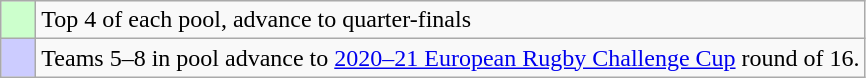<table class="wikitable">
<tr>
<td bgcolor="#ccffcc">    </td>
<td>Top 4 of each pool, advance to quarter-finals</td>
</tr>
<tr>
<td bgcolor="#ccccff">    </td>
<td>Teams 5–8 in pool advance to <a href='#'>2020–21 European Rugby Challenge Cup</a> round of 16.</td>
</tr>
</table>
